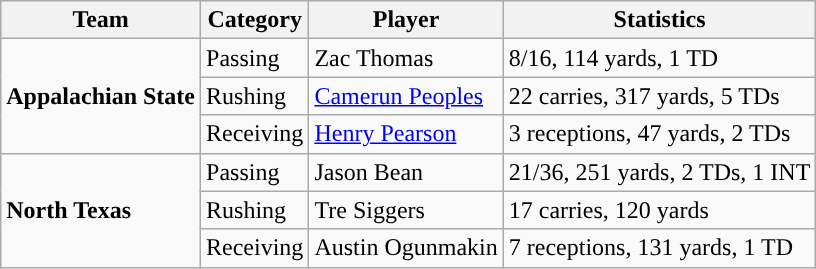<table class="wikitable" style="float: left;">
<tr>
<th>Team</th>
<th>Category</th>
<th>Player</th>
<th>Statistics</th>
</tr>
<tr>
<td rowspan=3><strong>Appalachian State</strong></td>
<td>Passing</td>
<td>Zac Thomas</td>
<td>8/16, 114 yards, 1 TD</td>
</tr>
<tr>
<td>Rushing</td>
<td><a href='#'>Camerun Peoples</a></td>
<td>22 carries, 317 yards, 5 TDs</td>
</tr>
<tr>
<td>Receiving</td>
<td><a href='#'>Henry Pearson</a></td>
<td>3 receptions, 47 yards, 2 TDs</td>
</tr>
<tr>
<td rowspan=3><strong>North Texas</strong></td>
<td>Passing</td>
<td>Jason Bean</td>
<td>21/36, 251 yards, 2 TDs, 1 INT</td>
</tr>
<tr>
<td>Rushing</td>
<td>Tre Siggers</td>
<td>17 carries, 120 yards</td>
</tr>
<tr>
<td>Receiving</td>
<td>Austin Ogunmakin</td>
<td>7 receptions, 131 yards, 1 TD</td>
</tr>
</table>
